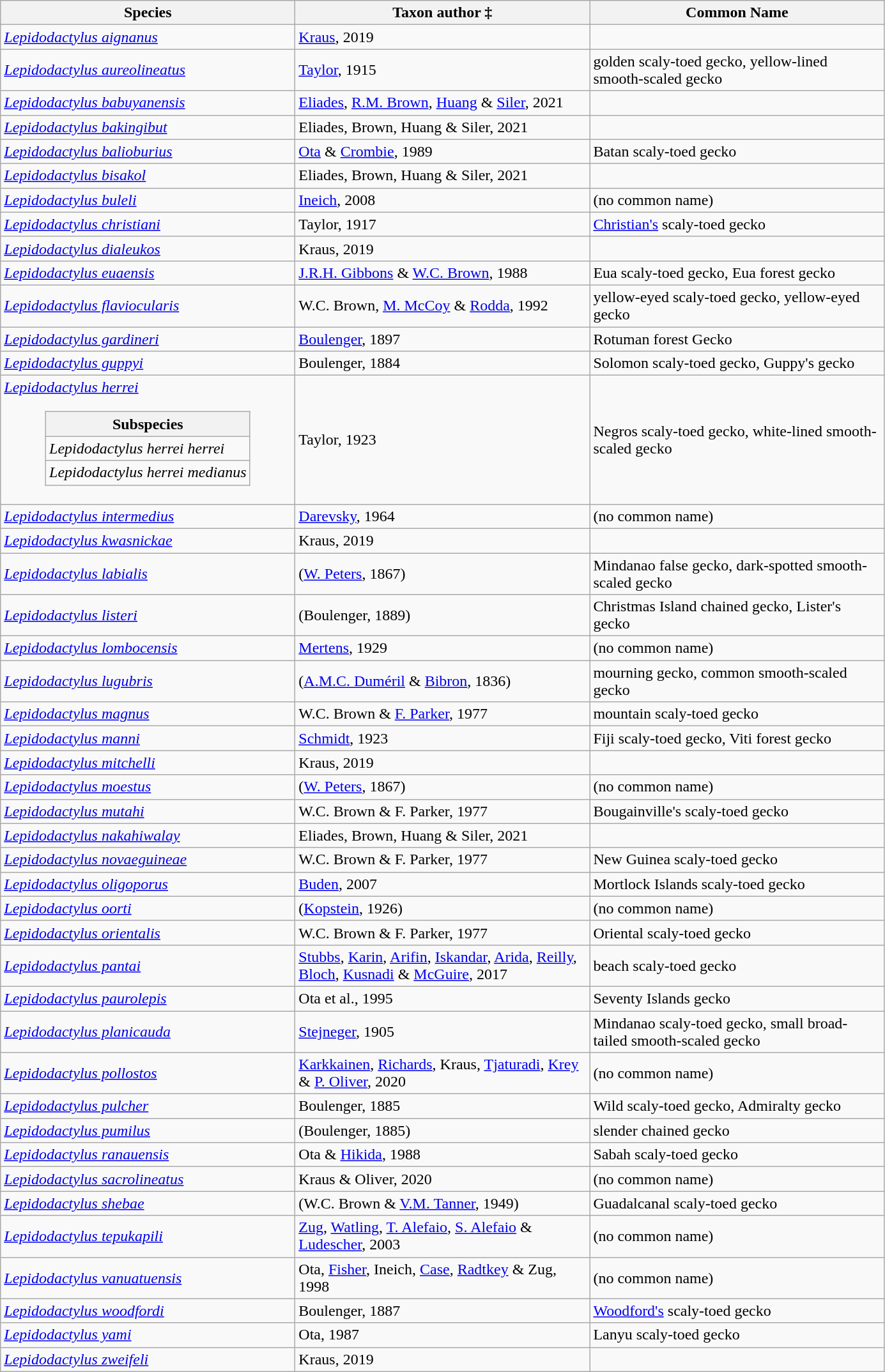<table class="sortable wikitable">
<tr>
<th>Species</th>
<th>Taxon author ‡</th>
<th>Common Name</th>
</tr>
<tr>
<td width="300"><em><a href='#'>Lepidodactylus aignanus</a></em></td>
<td width="300"><a href='#'>Kraus</a>, 2019</td>
<td width="300"></td>
</tr>
<tr>
<td width="300"><em><a href='#'>Lepidodactylus aureolineatus</a></em></td>
<td width="300"><a href='#'>Taylor</a>, 1915</td>
<td width="300">golden scaly-toed gecko, yellow-lined smooth-scaled gecko</td>
</tr>
<tr>
<td><em><a href='#'>Lepidodactylus babuyanensis</a></em></td>
<td><a href='#'>Eliades</a>, <a href='#'>R.M. Brown</a>, <a href='#'>Huang</a> & <a href='#'>Siler</a>, 2021</td>
<td></td>
</tr>
<tr>
<td><em><a href='#'>Lepidodactylus bakingibut</a></em></td>
<td>Eliades, Brown, Huang & Siler, 2021</td>
<td></td>
</tr>
<tr>
<td><em><a href='#'>Lepidodactylus balioburius</a></em></td>
<td><a href='#'>Ota</a> & <a href='#'>Crombie</a>, 1989</td>
<td>Batan scaly-toed gecko</td>
</tr>
<tr>
<td><em><a href='#'>Lepidodactylus bisakol</a></em></td>
<td>Eliades, Brown, Huang & Siler, 2021</td>
<td></td>
</tr>
<tr>
<td><em><a href='#'>Lepidodactylus buleli</a></em></td>
<td><a href='#'>Ineich</a>, 2008</td>
<td>(no common name)</td>
</tr>
<tr>
<td><em><a href='#'>Lepidodactylus christiani</a></em></td>
<td>Taylor, 1917</td>
<td><a href='#'>Christian's</a> scaly-toed gecko</td>
</tr>
<tr>
<td width="300"><em><a href='#'>Lepidodactylus dialeukos</a></em></td>
<td width="300">Kraus, 2019</td>
<td width="300"></td>
</tr>
<tr>
<td><em><a href='#'>Lepidodactylus euaensis</a></em></td>
<td><a href='#'>J.R.H. Gibbons</a> & <a href='#'>W.C. Brown</a>, 1988</td>
<td>Eua scaly-toed gecko, Eua forest gecko</td>
</tr>
<tr>
<td><em><a href='#'>Lepidodactylus flaviocularis</a></em></td>
<td>W.C. Brown, <a href='#'>M. McCoy</a> & <a href='#'>Rodda</a>, 1992</td>
<td>yellow-eyed scaly-toed gecko, yellow-eyed gecko</td>
</tr>
<tr>
<td><em><a href='#'>Lepidodactylus gardineri</a></em></td>
<td><a href='#'>Boulenger</a>, 1897</td>
<td>Rotuman forest Gecko</td>
</tr>
<tr>
<td><em><a href='#'>Lepidodactylus guppyi</a></em></td>
<td>Boulenger, 1884</td>
<td>Solomon scaly-toed gecko, Guppy's gecko</td>
</tr>
<tr>
<td><em><a href='#'>Lepidodactylus herrei</a></em><br><table class="wikitable" style="margin:1em auto;">
<tr>
<th>Subspecies</th>
</tr>
<tr>
<td align=left><em>Lepidodactylus herrei herrei</em> <br></td>
</tr>
<tr>
<td align=left><em>Lepidodactylus herrei medianus</em> <br></td>
</tr>
</table>
</td>
<td>Taylor, 1923</td>
<td>Negros scaly-toed gecko, white-lined smooth-scaled gecko</td>
</tr>
<tr>
<td><em><a href='#'>Lepidodactylus intermedius</a></em></td>
<td><a href='#'>Darevsky</a>, 1964</td>
<td>(no common name)</td>
</tr>
<tr>
<td width="300"><em><a href='#'>Lepidodactylus kwasnickae</a></em></td>
<td width="300">Kraus, 2019</td>
<td width="300"></td>
</tr>
<tr>
<td><em><a href='#'>Lepidodactylus labialis</a></em></td>
<td>(<a href='#'>W. Peters</a>, 1867)</td>
<td>Mindanao false gecko, dark-spotted smooth-scaled gecko</td>
</tr>
<tr>
<td><em><a href='#'>Lepidodactylus listeri</a></em></td>
<td>(Boulenger, 1889)</td>
<td>Christmas Island chained gecko, Lister's gecko</td>
</tr>
<tr>
<td><em><a href='#'>Lepidodactylus lombocensis</a></em></td>
<td><a href='#'>Mertens</a>, 1929</td>
<td>(no common name)</td>
</tr>
<tr>
<td><em><a href='#'>Lepidodactylus lugubris</a></em></td>
<td>(<a href='#'>A.M.C. Duméril</a> & <a href='#'>Bibron</a>, 1836)</td>
<td>mourning gecko, common smooth-scaled gecko</td>
</tr>
<tr>
<td><em><a href='#'>Lepidodactylus magnus</a></em></td>
<td>W.C. Brown & <a href='#'>F. Parker</a>, 1977</td>
<td>mountain scaly-toed gecko</td>
</tr>
<tr>
<td><em><a href='#'>Lepidodactylus manni</a></em></td>
<td><a href='#'>Schmidt</a>, 1923</td>
<td>Fiji scaly-toed gecko, Viti forest gecko</td>
</tr>
<tr>
<td width="300"><em><a href='#'>Lepidodactylus mitchelli</a></em></td>
<td width="300">Kraus, 2019</td>
<td width="300"></td>
</tr>
<tr>
<td><em><a href='#'>Lepidodactylus moestus</a></em></td>
<td>(<a href='#'>W. Peters</a>, 1867)</td>
<td>(no common name)</td>
</tr>
<tr>
<td><em><a href='#'>Lepidodactylus mutahi</a></em></td>
<td>W.C. Brown & F. Parker, 1977</td>
<td>Bougainville's scaly-toed gecko</td>
</tr>
<tr>
<td><em><a href='#'>Lepidodactylus nakahiwalay</a></em></td>
<td>Eliades, Brown, Huang & Siler, 2021</td>
<td></td>
</tr>
<tr>
<td><em><a href='#'>Lepidodactylus novaeguineae</a></em></td>
<td>W.C. Brown & F. Parker, 1977</td>
<td>New Guinea scaly-toed gecko</td>
</tr>
<tr>
<td><em><a href='#'>Lepidodactylus oligoporus</a></em></td>
<td><a href='#'>Buden</a>, 2007</td>
<td>Mortlock Islands scaly-toed gecko</td>
</tr>
<tr>
<td><em><a href='#'>Lepidodactylus oorti</a></em></td>
<td>(<a href='#'>Kopstein</a>, 1926)</td>
<td>(no common name)</td>
</tr>
<tr>
<td><em><a href='#'>Lepidodactylus orientalis</a></em></td>
<td>W.C. Brown & F. Parker, 1977</td>
<td>Oriental scaly-toed gecko</td>
</tr>
<tr>
<td><em><a href='#'>Lepidodactylus pantai</a></em></td>
<td><a href='#'>Stubbs</a>, <a href='#'>Karin</a>, <a href='#'>Arifin</a>, <a href='#'>Iskandar</a>, <a href='#'>Arida</a>, <a href='#'>Reilly</a>, <a href='#'>Bloch</a>, <a href='#'>Kusnadi</a> & <a href='#'>McGuire</a>, 2017</td>
<td>beach scaly-toed gecko</td>
</tr>
<tr>
<td><em><a href='#'>Lepidodactylus paurolepis</a></em></td>
<td>Ota et al., 1995</td>
<td>Seventy Islands gecko</td>
</tr>
<tr>
<td><em><a href='#'>Lepidodactylus planicauda</a></em></td>
<td><a href='#'>Stejneger</a>, 1905</td>
<td>Mindanao scaly-toed gecko, small broad-tailed smooth-scaled gecko</td>
</tr>
<tr>
<td><em><a href='#'>Lepidodactylus pollostos</a></em></td>
<td><a href='#'>Karkkainen</a>, <a href='#'>Richards</a>, Kraus, <a href='#'>Tjaturadi</a>, <a href='#'>Krey</a> & <a href='#'>P. Oliver</a>, 2020</td>
<td>(no common name)</td>
</tr>
<tr>
<td><em><a href='#'>Lepidodactylus pulcher</a></em></td>
<td>Boulenger, 1885</td>
<td>Wild scaly-toed gecko, Admiralty gecko</td>
</tr>
<tr>
<td><em><a href='#'>Lepidodactylus pumilus</a></em></td>
<td>(Boulenger, 1885)</td>
<td>slender chained gecko</td>
</tr>
<tr>
<td><em><a href='#'>Lepidodactylus ranauensis</a></em></td>
<td>Ota & <a href='#'>Hikida</a>, 1988</td>
<td>Sabah scaly-toed gecko</td>
</tr>
<tr>
<td><em><a href='#'>Lepidodactylus sacrolineatus</a></em></td>
<td>Kraus & Oliver, 2020</td>
<td>(no common name)</td>
</tr>
<tr>
<td><em><a href='#'>Lepidodactylus shebae</a></em></td>
<td>(W.C. Brown & <a href='#'>V.M. Tanner</a>, 1949)</td>
<td>Guadalcanal scaly-toed gecko</td>
</tr>
<tr>
<td><em><a href='#'>Lepidodactylus tepukapili</a></em></td>
<td><a href='#'>Zug</a>, <a href='#'>Watling</a>, <a href='#'>T. Alefaio</a>, <a href='#'>S. Alefaio</a> &  <a href='#'>Ludescher</a>, 2003</td>
<td>(no common name)</td>
</tr>
<tr>
<td><em><a href='#'>Lepidodactylus vanuatuensis</a></em></td>
<td>Ota, <a href='#'>Fisher</a>, Ineich, <a href='#'>Case</a>, <a href='#'>Radtkey</a> & Zug, 1998</td>
<td>(no common name)</td>
</tr>
<tr>
<td><em><a href='#'>Lepidodactylus woodfordi</a></em></td>
<td>Boulenger, 1887</td>
<td><a href='#'>Woodford's</a> scaly-toed gecko</td>
</tr>
<tr>
<td><em><a href='#'>Lepidodactylus yami</a></em></td>
<td>Ota, 1987</td>
<td>Lanyu scaly-toed gecko</td>
</tr>
<tr>
<td width="300"><em><a href='#'>Lepidodactylus zweifeli</a></em></td>
<td width="300">Kraus, 2019</td>
<td width="300"></td>
</tr>
</table>
